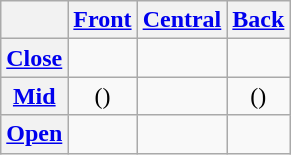<table class="wikitable">
<tr>
<th></th>
<th><a href='#'>Front</a></th>
<th><a href='#'>Central</a></th>
<th><a href='#'>Back</a></th>
</tr>
<tr align="center">
<th><a href='#'>Close</a></th>
<td></td>
<td></td>
<td></td>
</tr>
<tr align="center">
<th><a href='#'>Mid</a></th>
<td>()</td>
<td></td>
<td>()</td>
</tr>
<tr align="center">
<th><a href='#'>Open</a></th>
<td></td>
<td></td>
<td></td>
</tr>
</table>
